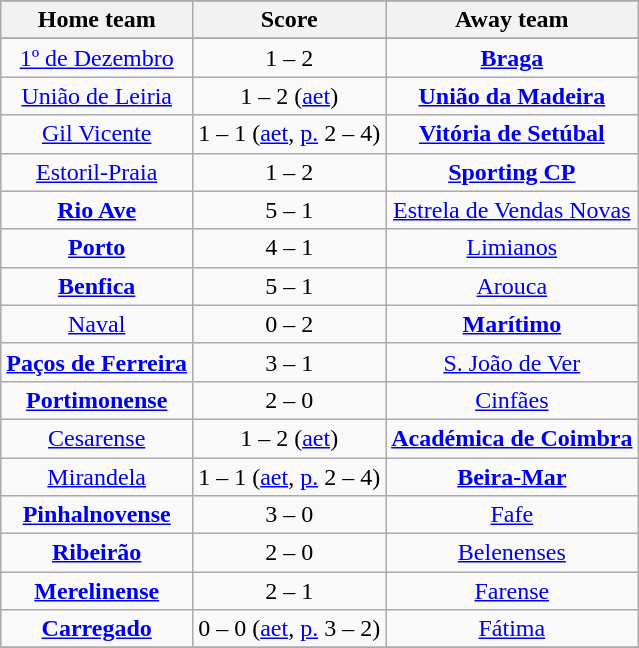<table class="wikitable" style="text-align: center">
<tr>
</tr>
<tr>
<th>Home team</th>
<th>Score</th>
<th>Away team</th>
</tr>
<tr>
</tr>
<tr>
<td><a href='#'>1º de Dezembro</a> </td>
<td>1 – 2</td>
<td><strong><a href='#'>Braga</a></strong> </td>
</tr>
<tr>
<td><a href='#'>União de Leiria</a> </td>
<td>1 – 2 (<a href='#'>aet</a>)</td>
<td><strong><a href='#'>União da Madeira</a></strong> </td>
</tr>
<tr>
<td><a href='#'>Gil Vicente</a> </td>
<td>1 – 1 (<a href='#'>aet</a>, <a href='#'>p.</a> 2 – 4)</td>
<td><strong><a href='#'>Vitória de Setúbal</a></strong> </td>
</tr>
<tr>
<td><a href='#'>Estoril-Praia</a> </td>
<td>1 – 2</td>
<td><strong><a href='#'>Sporting CP</a></strong> </td>
</tr>
<tr>
<td><strong><a href='#'>Rio Ave</a></strong> </td>
<td>5 – 1</td>
<td><a href='#'>Estrela de Vendas Novas</a> </td>
</tr>
<tr>
<td><strong><a href='#'>Porto</a></strong> </td>
<td>4 – 1</td>
<td><a href='#'>Limianos</a> </td>
</tr>
<tr>
<td><strong><a href='#'>Benfica</a></strong> </td>
<td>5 – 1</td>
<td><a href='#'>Arouca</a> </td>
</tr>
<tr>
<td><a href='#'>Naval</a> </td>
<td>0 – 2</td>
<td><strong><a href='#'>Marítimo</a></strong> </td>
</tr>
<tr>
<td><strong><a href='#'>Paços de Ferreira</a></strong> </td>
<td>3 – 1</td>
<td><a href='#'>S. João de Ver</a> </td>
</tr>
<tr>
<td><strong><a href='#'>Portimonense</a></strong> </td>
<td>2 – 0</td>
<td><a href='#'>Cinfães</a> </td>
</tr>
<tr>
<td><a href='#'>Cesarense</a> </td>
<td>1 – 2 (<a href='#'>aet</a>)</td>
<td><strong><a href='#'>Académica de Coimbra</a></strong> </td>
</tr>
<tr>
<td><a href='#'>Mirandela</a> </td>
<td>1 – 1 (<a href='#'>aet</a>, <a href='#'>p.</a> 2 – 4)</td>
<td><strong><a href='#'>Beira-Mar</a></strong> </td>
</tr>
<tr>
<td><strong><a href='#'>Pinhalnovense</a></strong> </td>
<td>3 – 0</td>
<td><a href='#'>Fafe</a> </td>
</tr>
<tr>
<td><strong><a href='#'>Ribeirão</a></strong> </td>
<td>2 – 0</td>
<td><a href='#'>Belenenses</a>  </td>
</tr>
<tr>
<td><strong><a href='#'>Merelinense</a></strong> </td>
<td>2 – 1</td>
<td><a href='#'>Farense</a> </td>
</tr>
<tr>
<td><strong><a href='#'>Carregado</a></strong> </td>
<td>0 – 0 (<a href='#'>aet</a>, <a href='#'>p.</a> 3 – 2)</td>
<td><a href='#'>Fátima</a> </td>
</tr>
<tr>
</tr>
</table>
